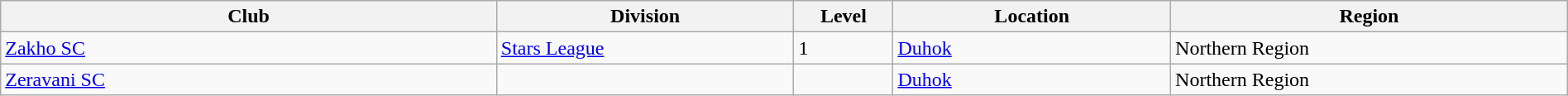<table class="wikitable sortable" width=100% style="font-size:100%">
<tr>
<th width=25%>Club</th>
<th width=15%>Division</th>
<th width=5%>Level</th>
<th width=14%>Location</th>
<th width=20%>Region</th>
</tr>
<tr>
<td><a href='#'>Zakho SC</a></td>
<td><a href='#'>Stars League</a></td>
<td>1</td>
<td><a href='#'>Duhok</a></td>
<td>Northern Region</td>
</tr>
<tr>
<td><a href='#'>Zeravani SC</a></td>
<td></td>
<td></td>
<td><a href='#'>Duhok</a></td>
<td>Northern Region</td>
</tr>
</table>
